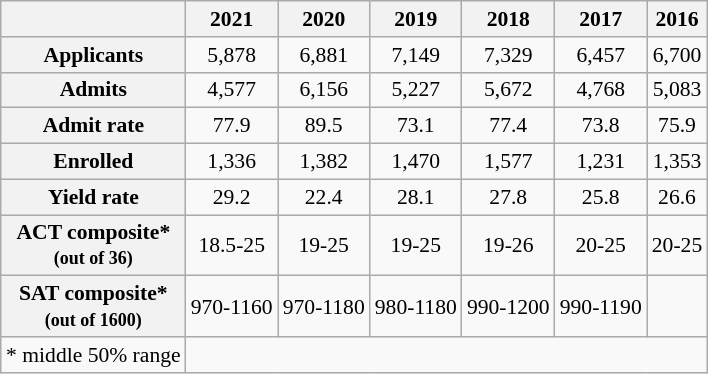<table class="wikitable" style="text-align:center; float:right; font-size:90%; margin:10px">
<tr>
<th></th>
<th>2021</th>
<th>2020</th>
<th>2019</th>
<th>2018</th>
<th>2017</th>
<th>2016</th>
</tr>
<tr>
<th>Applicants</th>
<td>5,878</td>
<td>6,881</td>
<td>7,149</td>
<td>7,329</td>
<td>6,457</td>
<td>6,700</td>
</tr>
<tr>
<th>Admits</th>
<td>4,577</td>
<td>6,156</td>
<td>5,227</td>
<td>5,672</td>
<td>4,768</td>
<td>5,083</td>
</tr>
<tr>
<th>Admit rate</th>
<td>77.9</td>
<td>89.5</td>
<td>73.1</td>
<td>77.4</td>
<td>73.8</td>
<td>75.9</td>
</tr>
<tr>
<th>Enrolled</th>
<td>1,336</td>
<td>1,382</td>
<td>1,470</td>
<td>1,577</td>
<td>1,231</td>
<td>1,353</td>
</tr>
<tr>
<th>Yield rate</th>
<td>29.2</td>
<td>22.4</td>
<td>28.1</td>
<td>27.8</td>
<td>25.8</td>
<td>26.6</td>
</tr>
<tr>
<th>ACT composite*<br><small>(out of 36)</small></th>
<td>18.5-25</td>
<td>19-25</td>
<td>19-25</td>
<td>19-26</td>
<td>20-25</td>
<td>20-25</td>
</tr>
<tr>
<th>SAT composite*<br><small>(out of 1600)</small></th>
<td>970-1160</td>
<td>970-1180</td>
<td>980-1180</td>
<td>990-1200</td>
<td>990-1190</td>
<td></td>
</tr>
<tr>
<td>* middle 50% range</td>
</tr>
</table>
